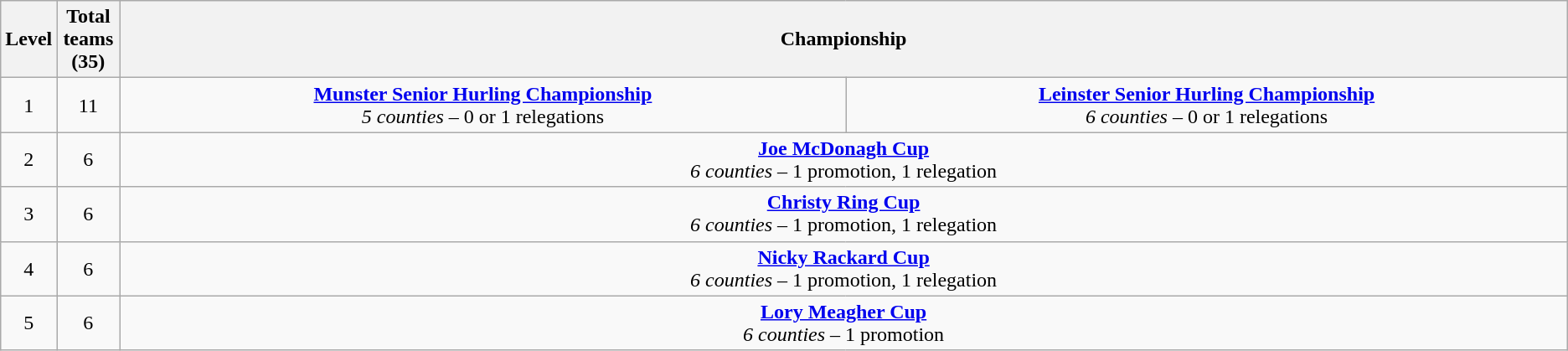<table class="wikitable" style="text-align: center;">
<tr>
<th>Level</th>
<th>Total teams (35)</th>
<th colspan="2" width="92.4%">Championship</th>
</tr>
<tr>
<td>1</td>
<td>11</td>
<td><strong><a href='#'>Munster Senior Hurling Championship</a></strong><br><em>5 counties</em> – 0 or 1 relegations</td>
<td><strong><a href='#'>Leinster Senior Hurling Championship</a></strong><br><em>6 counties</em> – 0 or 1 relegations</td>
</tr>
<tr>
<td>2</td>
<td>6</td>
<td colspan="2"><strong><a href='#'>Joe McDonagh Cup</a></strong><br><em>6 counties</em> – 1 promotion, 1 relegation</td>
</tr>
<tr>
<td>3</td>
<td>6</td>
<td colspan="2"><strong><a href='#'>Christy Ring Cup</a></strong><br><em>6 counties</em> – 1 promotion, 1 relegation</td>
</tr>
<tr>
<td>4</td>
<td>6</td>
<td colspan="2"><strong><a href='#'>Nicky Rackard Cup</a></strong><br><em>6 counties</em> – 1 promotion, 1 relegation</td>
</tr>
<tr>
<td>5</td>
<td>6</td>
<td colspan="2"><strong><a href='#'>Lory Meagher Cup</a></strong><br><em>6 counties</em> – 1 promotion</td>
</tr>
</table>
